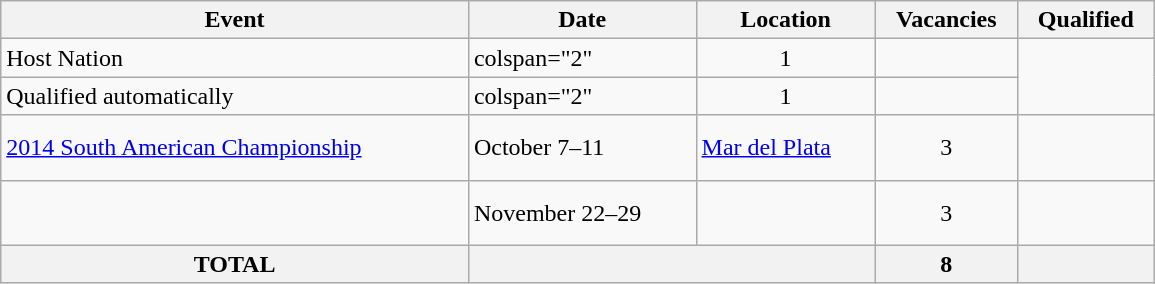<table class="wikitable" width=770>
<tr>
<th>Event</th>
<th>Date</th>
<th>Location</th>
<th>Vacancies</th>
<th>Qualified</th>
</tr>
<tr>
<td>Host Nation</td>
<td>colspan="2" </td>
<td align=center>1</td>
<td></td>
</tr>
<tr>
<td>Qualified automatically</td>
<td>colspan="2" </td>
<td align=center>1</td>
<td></td>
</tr>
<tr>
<td><a href='#'>2014 South American Championship</a></td>
<td>October 7–11</td>
<td> <a href='#'>Mar del Plata</a></td>
<td align=center>3</td>
<td><br><br></td>
</tr>
<tr>
<td></td>
<td>November 22–29</td>
<td></td>
<td align=center>3</td>
<td><br><br></td>
</tr>
<tr>
<th>TOTAL</th>
<th colspan="2"></th>
<th>8</th>
<th></th>
</tr>
</table>
